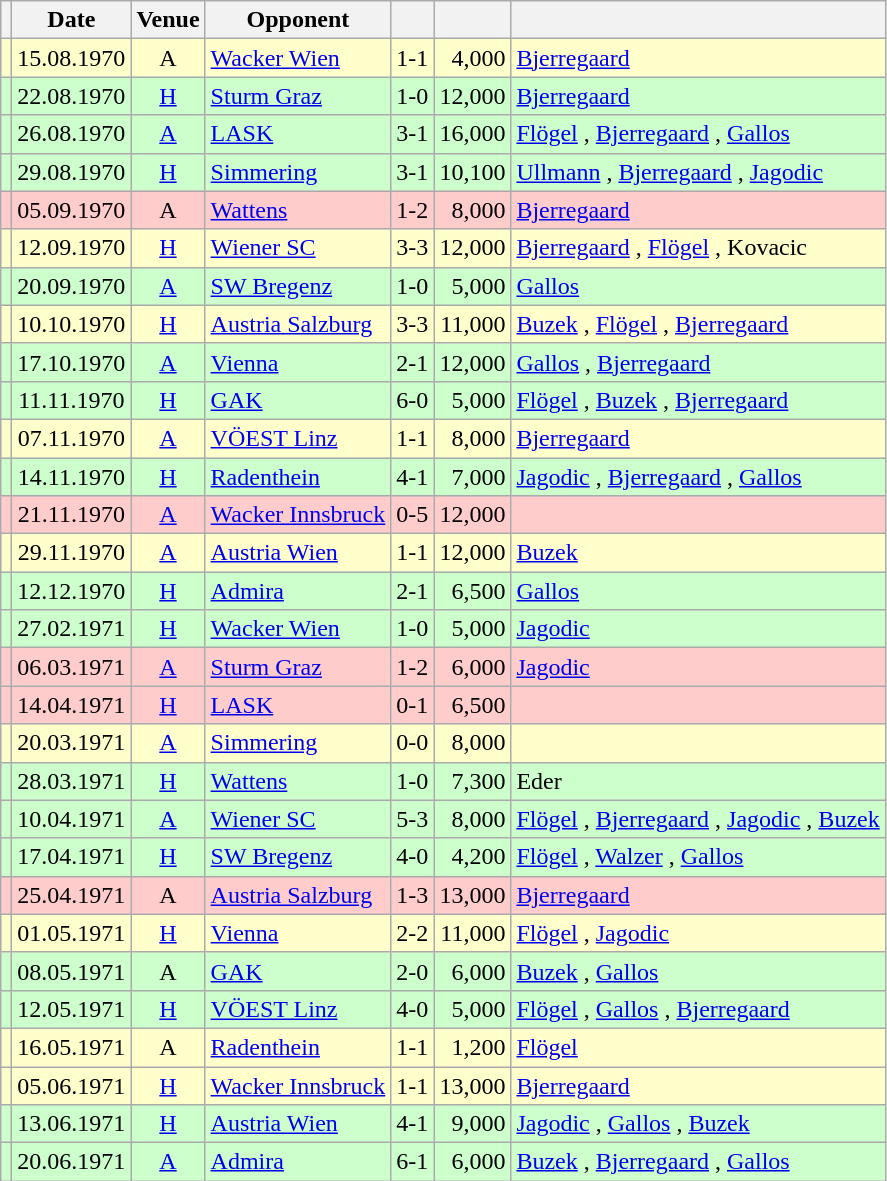<table class="wikitable" Style="text-align: center">
<tr>
<th></th>
<th>Date</th>
<th>Venue</th>
<th>Opponent</th>
<th></th>
<th></th>
<th></th>
</tr>
<tr style="background:#ffc">
<td></td>
<td>15.08.1970</td>
<td>A</td>
<td align="left"><a href='#'>Wacker Wien</a></td>
<td>1-1</td>
<td align="right">4,000</td>
<td align="left"><a href='#'>Bjerregaard</a> </td>
</tr>
<tr style="background:#cfc">
<td></td>
<td>22.08.1970</td>
<td><a href='#'>H</a></td>
<td align="left"><a href='#'>Sturm Graz</a></td>
<td>1-0</td>
<td align="right">12,000</td>
<td align="left"><a href='#'>Bjerregaard</a> </td>
</tr>
<tr style="background:#cfc">
<td></td>
<td>26.08.1970</td>
<td><a href='#'>A</a></td>
<td align="left"><a href='#'>LASK</a></td>
<td>3-1</td>
<td align="right">16,000</td>
<td align="left"><a href='#'>Flögel</a> , <a href='#'>Bjerregaard</a> , <a href='#'>Gallos</a> </td>
</tr>
<tr style="background:#cfc">
<td></td>
<td>29.08.1970</td>
<td><a href='#'>H</a></td>
<td align="left"><a href='#'>Simmering</a></td>
<td>3-1</td>
<td align="right">10,100</td>
<td align="left"><a href='#'>Ullmann</a> , <a href='#'>Bjerregaard</a> , <a href='#'>Jagodic</a> </td>
</tr>
<tr style="background:#fcc">
<td></td>
<td>05.09.1970</td>
<td>A</td>
<td align="left"><a href='#'>Wattens</a></td>
<td>1-2</td>
<td align="right">8,000</td>
<td align="left"><a href='#'>Bjerregaard</a> </td>
</tr>
<tr style="background:#ffc">
<td></td>
<td>12.09.1970</td>
<td><a href='#'>H</a></td>
<td align="left"><a href='#'>Wiener SC</a></td>
<td>3-3</td>
<td align="right">12,000</td>
<td align="left"><a href='#'>Bjerregaard</a> , <a href='#'>Flögel</a> , Kovacic </td>
</tr>
<tr style="background:#cfc">
<td></td>
<td>20.09.1970</td>
<td><a href='#'>A</a></td>
<td align="left"><a href='#'>SW Bregenz</a></td>
<td>1-0</td>
<td align="right">5,000</td>
<td align="left"><a href='#'>Gallos</a> </td>
</tr>
<tr style="background:#ffc">
<td></td>
<td>10.10.1970</td>
<td><a href='#'>H</a></td>
<td align="left"><a href='#'>Austria Salzburg</a></td>
<td>3-3</td>
<td align="right">11,000</td>
<td align="left"><a href='#'>Buzek</a> , <a href='#'>Flögel</a> , <a href='#'>Bjerregaard</a> </td>
</tr>
<tr style="background:#cfc">
<td></td>
<td>17.10.1970</td>
<td><a href='#'>A</a></td>
<td align="left"><a href='#'>Vienna</a></td>
<td>2-1</td>
<td align="right">12,000</td>
<td align="left"><a href='#'>Gallos</a> , <a href='#'>Bjerregaard</a> </td>
</tr>
<tr style="background:#cfc">
<td></td>
<td>11.11.1970</td>
<td><a href='#'>H</a></td>
<td align="left"><a href='#'>GAK</a></td>
<td>6-0</td>
<td align="right">5,000</td>
<td align="left"><a href='#'>Flögel</a>  , <a href='#'>Buzek</a>  , <a href='#'>Bjerregaard</a>  </td>
</tr>
<tr style="background:#ffc">
<td></td>
<td>07.11.1970</td>
<td><a href='#'>A</a></td>
<td align="left"><a href='#'>VÖEST Linz</a></td>
<td>1-1</td>
<td align="right">8,000</td>
<td align="left"><a href='#'>Bjerregaard</a> </td>
</tr>
<tr style="background:#cfc">
<td></td>
<td>14.11.1970</td>
<td><a href='#'>H</a></td>
<td align="left"><a href='#'>Radenthein</a></td>
<td>4-1</td>
<td align="right">7,000</td>
<td align="left"><a href='#'>Jagodic</a> , <a href='#'>Bjerregaard</a>  , <a href='#'>Gallos</a> </td>
</tr>
<tr style="background:#fcc">
<td></td>
<td>21.11.1970</td>
<td><a href='#'>A</a></td>
<td align="left"><a href='#'>Wacker Innsbruck</a></td>
<td>0-5</td>
<td align="right">12,000</td>
<td align="left"></td>
</tr>
<tr style="background:#ffc">
<td></td>
<td>29.11.1970</td>
<td><a href='#'>A</a></td>
<td align="left"><a href='#'>Austria Wien</a></td>
<td>1-1</td>
<td align="right">12,000</td>
<td align="left"><a href='#'>Buzek</a> </td>
</tr>
<tr style="background:#cfc">
<td></td>
<td>12.12.1970</td>
<td><a href='#'>H</a></td>
<td align="left"><a href='#'>Admira</a></td>
<td>2-1</td>
<td align="right">6,500</td>
<td align="left"><a href='#'>Gallos</a>  </td>
</tr>
<tr style="background:#cfc">
<td></td>
<td>27.02.1971</td>
<td><a href='#'>H</a></td>
<td align="left"><a href='#'>Wacker Wien</a></td>
<td>1-0</td>
<td align="right">5,000</td>
<td align="left"><a href='#'>Jagodic</a> </td>
</tr>
<tr style="background:#fcc">
<td></td>
<td>06.03.1971</td>
<td><a href='#'>A</a></td>
<td align="left"><a href='#'>Sturm Graz</a></td>
<td>1-2</td>
<td align="right">6,000</td>
<td align="left"><a href='#'>Jagodic</a> </td>
</tr>
<tr style="background:#fcc">
<td></td>
<td>14.04.1971</td>
<td><a href='#'>H</a></td>
<td align="left"><a href='#'>LASK</a></td>
<td>0-1</td>
<td align="right">6,500</td>
<td align="left"></td>
</tr>
<tr style="background:#ffc">
<td></td>
<td>20.03.1971</td>
<td><a href='#'>A</a></td>
<td align="left"><a href='#'>Simmering</a></td>
<td>0-0</td>
<td align="right">8,000</td>
<td align="left"></td>
</tr>
<tr style="background:#cfc">
<td></td>
<td>28.03.1971</td>
<td><a href='#'>H</a></td>
<td align="left"><a href='#'>Wattens</a></td>
<td>1-0</td>
<td align="right">7,300</td>
<td align="left">Eder </td>
</tr>
<tr style="background:#cfc">
<td></td>
<td>10.04.1971</td>
<td><a href='#'>A</a></td>
<td align="left"><a href='#'>Wiener SC</a></td>
<td>5-3</td>
<td align="right">8,000</td>
<td align="left"><a href='#'>Flögel</a>  , <a href='#'>Bjerregaard</a> , <a href='#'>Jagodic</a> , <a href='#'>Buzek</a> </td>
</tr>
<tr style="background:#cfc">
<td></td>
<td>17.04.1971</td>
<td><a href='#'>H</a></td>
<td align="left"><a href='#'>SW Bregenz</a></td>
<td>4-0</td>
<td align="right">4,200</td>
<td align="left"><a href='#'>Flögel</a> , <a href='#'>Walzer</a>  , <a href='#'>Gallos</a> </td>
</tr>
<tr style="background:#fcc">
<td></td>
<td>25.04.1971</td>
<td>A</td>
<td align="left"><a href='#'>Austria Salzburg</a></td>
<td>1-3</td>
<td align="right">13,000</td>
<td align="left"><a href='#'>Bjerregaard</a> </td>
</tr>
<tr style="background:#ffc">
<td></td>
<td>01.05.1971</td>
<td><a href='#'>H</a></td>
<td align="left"><a href='#'>Vienna</a></td>
<td>2-2</td>
<td align="right">11,000</td>
<td align="left"><a href='#'>Flögel</a> , <a href='#'>Jagodic</a> </td>
</tr>
<tr style="background:#cfc">
<td></td>
<td>08.05.1971</td>
<td>A</td>
<td align="left"><a href='#'>GAK</a></td>
<td>2-0</td>
<td align="right">6,000</td>
<td align="left"><a href='#'>Buzek</a> , <a href='#'>Gallos</a> </td>
</tr>
<tr style="background:#cfc">
<td></td>
<td>12.05.1971</td>
<td><a href='#'>H</a></td>
<td align="left"><a href='#'>VÖEST Linz</a></td>
<td>4-0</td>
<td align="right">5,000</td>
<td align="left"><a href='#'>Flögel</a>  , <a href='#'>Gallos</a> , <a href='#'>Bjerregaard</a> </td>
</tr>
<tr style="background:#ffc">
<td></td>
<td>16.05.1971</td>
<td>A</td>
<td align="left"><a href='#'>Radenthein</a></td>
<td>1-1</td>
<td align="right">1,200</td>
<td align="left"><a href='#'>Flögel</a> </td>
</tr>
<tr style="background:#ffc">
<td></td>
<td>05.06.1971</td>
<td><a href='#'>H</a></td>
<td align="left"><a href='#'>Wacker Innsbruck</a></td>
<td>1-1</td>
<td align="right">13,000</td>
<td align="left"><a href='#'>Bjerregaard</a> </td>
</tr>
<tr style="background:#cfc">
<td></td>
<td>13.06.1971</td>
<td><a href='#'>H</a></td>
<td align="left"><a href='#'>Austria Wien</a></td>
<td>4-1</td>
<td align="right">9,000</td>
<td align="left"><a href='#'>Jagodic</a> , <a href='#'>Gallos</a> , <a href='#'>Buzek</a>  </td>
</tr>
<tr style="background:#cfc">
<td></td>
<td>20.06.1971</td>
<td><a href='#'>A</a></td>
<td align="left"><a href='#'>Admira</a></td>
<td>6-1</td>
<td align="right">6,000</td>
<td align="left"><a href='#'>Buzek</a>   , <a href='#'>Bjerregaard</a>  , <a href='#'>Gallos</a> </td>
</tr>
</table>
